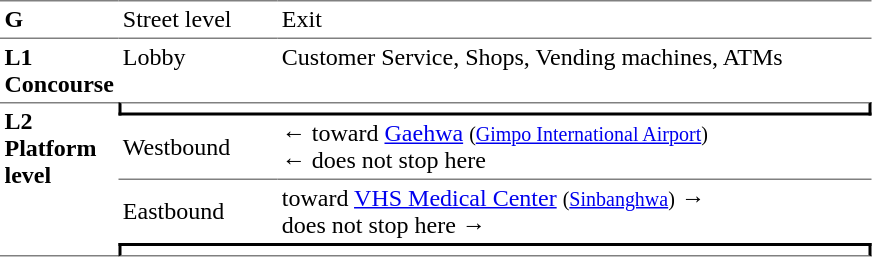<table table border=0 cellspacing=0 cellpadding=3>
<tr>
<td style="border-top:solid 1px gray;" width=50 valign=top><strong>G</strong></td>
<td style="border-top:solid 1px gray;" width=100 valign=top>Street level</td>
<td style="border-top:solid 1px gray;" width=390 valign=top>Exit</td>
</tr>
<tr>
<td style="border-top:solid 1px gray;" valign=top width=50><strong>L1<br>Concourse</strong></td>
<td style="border-top:solid 1px gray;" valign=top width=100>Lobby</td>
<td style="border-top:solid 1px gray;" valign=top width=390>Customer Service, Shops, Vending machines, ATMs</td>
</tr>
<tr>
<td style="border-top:solid 1px gray;border-bottom:solid 1px gray;" width=50 rowspan=4 valign=top><strong>L2<br>Platform level</strong></td>
<td style="border-top:solid 1px gray;border-right:solid 2px black;border-left:solid 2px black;border-bottom:solid 2px black;text-align:center;" colspan=2></td>
</tr>
<tr>
<td style="border-bottom:solid 1px gray;" width=100>Westbound</td>
<td style="border-bottom:solid 1px gray;" width=390>←  toward <a href='#'>Gaehwa</a> <small>(<a href='#'>Gimpo International Airport</a>)</small><br>← <span> does not stop here</span></td>
</tr>
<tr>
<td>Eastbound</td>
<td>  toward <a href='#'>VHS Medical Center</a> <small>(<a href='#'>Sinbanghwa</a>)</small> →<br>  does not stop here →</td>
</tr>
<tr>
<td style="border-top:solid 2px black;border-right:solid 2px black;border-left:solid 2px black;border-bottom:solid 1px gray;text-align:center;" colspan=2></td>
</tr>
</table>
